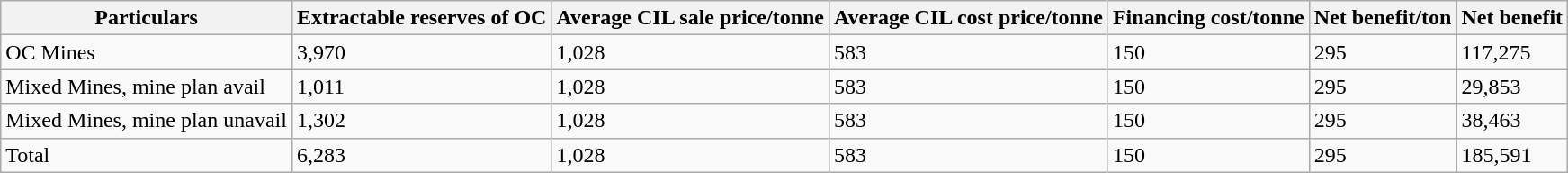<table class="wikitable">
<tr>
<th>Particulars</th>
<th>Extractable reserves of OC</th>
<th>Average CIL sale price/tonne</th>
<th>Average CIL cost price/tonne</th>
<th>Financing cost/tonne</th>
<th>Net benefit/ton</th>
<th>Net benefit</th>
</tr>
<tr>
<td>OC Mines</td>
<td>3,970</td>
<td>1,028</td>
<td>583</td>
<td>150</td>
<td>295</td>
<td>117,275</td>
</tr>
<tr>
<td>Mixed Mines, mine plan avail</td>
<td>1,011</td>
<td>1,028</td>
<td>583</td>
<td>150</td>
<td>295</td>
<td>29,853</td>
</tr>
<tr>
<td>Mixed Mines, mine plan unavail</td>
<td>1,302</td>
<td>1,028</td>
<td>583</td>
<td>150</td>
<td>295</td>
<td>38,463</td>
</tr>
<tr>
<td>Total</td>
<td>6,283</td>
<td>1,028</td>
<td>583</td>
<td>150</td>
<td>295</td>
<td>185,591</td>
</tr>
</table>
